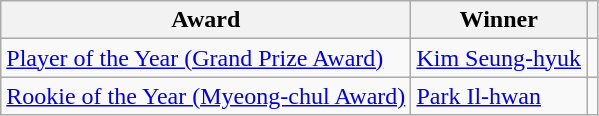<table class="wikitable">
<tr>
<th>Award</th>
<th>Winner</th>
<th></th>
</tr>
<tr>
<td><a href='#'>Player of the Year (Grand Prize Award)</a></td>
<td> <a href='#'>Kim Seung-hyuk</a></td>
<td></td>
</tr>
<tr>
<td><a href='#'>Rookie of the Year (Myeong-chul Award)</a></td>
<td> <a href='#'>Park Il-hwan</a></td>
<td></td>
</tr>
</table>
